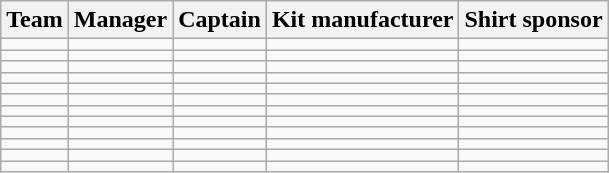<table class="wikitable sortable" style="text-align: left;">
<tr>
<th>Team</th>
<th>Manager</th>
<th>Captain</th>
<th>Kit manufacturer</th>
<th>Shirt sponsor</th>
</tr>
<tr>
<td></td>
<td></td>
<td></td>
<td></td>
<td></td>
</tr>
<tr>
<td></td>
<td></td>
<td></td>
<td></td>
<td></td>
</tr>
<tr>
<td></td>
<td></td>
<td></td>
<td></td>
<td></td>
</tr>
<tr>
<td></td>
<td></td>
<td></td>
<td></td>
<td></td>
</tr>
<tr>
<td></td>
<td></td>
<td></td>
<td></td>
<td></td>
</tr>
<tr>
<td></td>
<td></td>
<td></td>
<td></td>
<td></td>
</tr>
<tr>
<td></td>
<td></td>
<td></td>
<td></td>
<td></td>
</tr>
<tr>
<td></td>
<td></td>
<td></td>
<td></td>
<td></td>
</tr>
<tr>
<td></td>
<td></td>
<td></td>
<td></td>
<td></td>
</tr>
<tr>
<td></td>
<td></td>
<td></td>
<td></td>
<td></td>
</tr>
<tr>
<td></td>
<td></td>
<td></td>
<td></td>
<td></td>
</tr>
<tr>
<td></td>
<td></td>
<td></td>
<td></td>
<td></td>
</tr>
</table>
